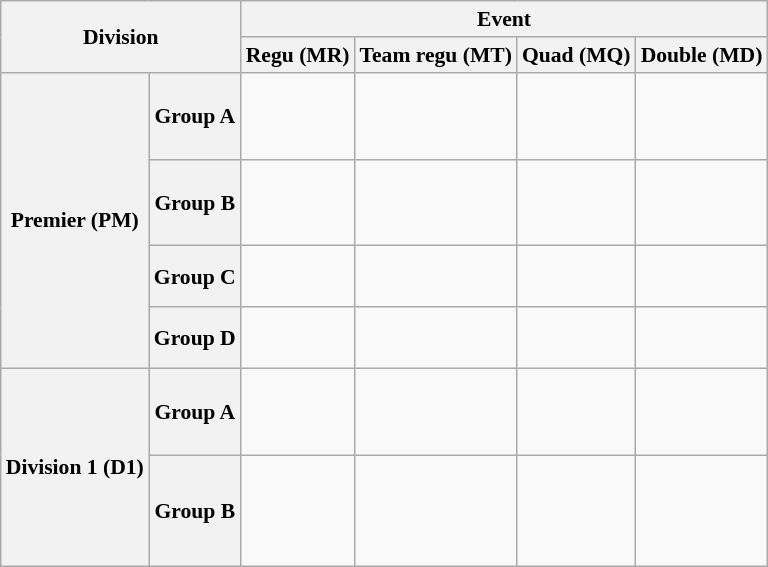<table class="wikitable" style="font-size: 90%;float:left;margin-right:1em">
<tr>
<th rowspan=2 colspan=2>Division</th>
<th colspan=4>Event</th>
</tr>
<tr>
<th>Regu (MR)</th>
<th>Team regu (MT)</th>
<th>Quad (MQ)</th>
<th>Double (MD)</th>
</tr>
<tr>
<th rowspan=4>Premier (PM)</th>
<th>Group A</th>
<td style="vertical-align: top;"><br><br></td>
<td><br><br><br></td>
<td><br><br><br></td>
<td><br><br><br></td>
</tr>
<tr>
<th>Group B</th>
<td><br><br><br></td>
<td><br><br><br></td>
<td><br><br><br></td>
<td><br><br><br></td>
</tr>
<tr>
<th>Group C</th>
<td></td>
<td></td>
<td></td>
<td><br><br></td>
</tr>
<tr>
<th>Group D</th>
<td></td>
<td></td>
<td></td>
<td><br><br></td>
</tr>
<tr>
<th rowspan=2>Division 1 (D1)</th>
<th>Group A</th>
<td><br><br><br></td>
<td style="vertical-align: top;"><br><br></td>
<td><br><br><br></td>
<td></td>
</tr>
<tr>
<th>Group B</th>
<td><br><br><br><br></td>
<td style="vertical-align: top;"><br><br></td>
<td style="vertical-align: top;"><br><br><br></td>
<td></td>
</tr>
</table>
